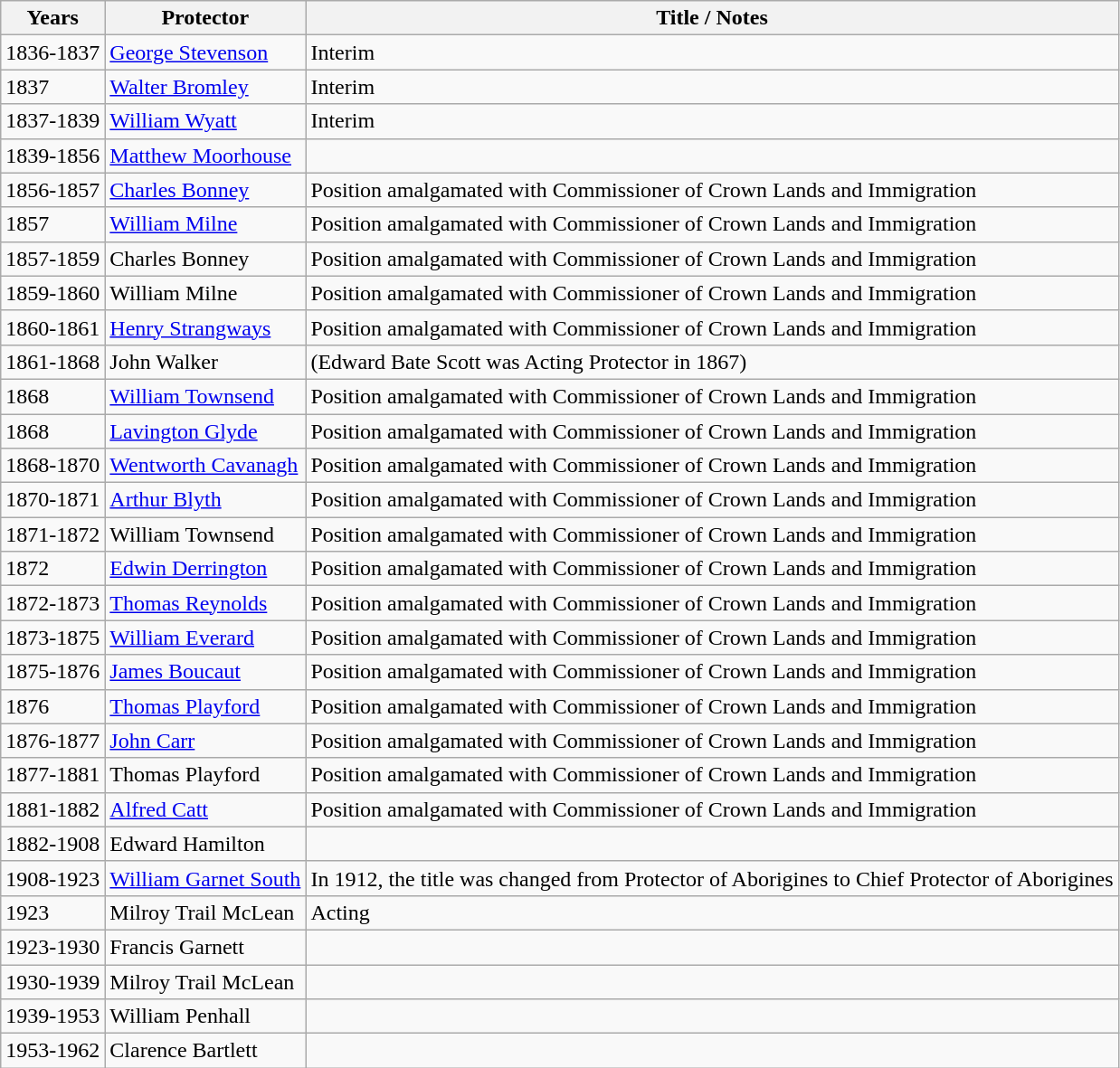<table class="wikitable sortable">
<tr>
<th>Years</th>
<th>Protector</th>
<th>Title / Notes</th>
</tr>
<tr>
<td>1836-1837</td>
<td><a href='#'>George Stevenson</a></td>
<td>Interim</td>
</tr>
<tr>
<td>1837</td>
<td><a href='#'>Walter Bromley</a></td>
<td>Interim</td>
</tr>
<tr>
<td>1837-1839</td>
<td><a href='#'>William Wyatt</a></td>
<td>Interim</td>
</tr>
<tr>
<td>1839-1856</td>
<td><a href='#'>Matthew Moorhouse</a></td>
<td></td>
</tr>
<tr>
<td>1856-1857</td>
<td><a href='#'>Charles Bonney</a></td>
<td>Position amalgamated with Commissioner of Crown Lands and Immigration</td>
</tr>
<tr>
<td>1857</td>
<td><a href='#'>William Milne</a></td>
<td>Position amalgamated with Commissioner of Crown Lands and Immigration</td>
</tr>
<tr>
<td>1857-1859</td>
<td>Charles Bonney</td>
<td>Position amalgamated with Commissioner of Crown Lands and Immigration</td>
</tr>
<tr>
<td>1859-1860</td>
<td>William Milne</td>
<td>Position amalgamated with Commissioner of Crown Lands and Immigration</td>
</tr>
<tr>
<td>1860-1861</td>
<td><a href='#'>Henry Strangways</a></td>
<td>Position amalgamated with Commissioner of Crown Lands and Immigration</td>
</tr>
<tr>
<td>1861-1868</td>
<td>John Walker</td>
<td>(Edward Bate Scott was Acting Protector in 1867)</td>
</tr>
<tr>
<td>1868</td>
<td><a href='#'>William Townsend</a></td>
<td>Position amalgamated with Commissioner of Crown Lands and Immigration</td>
</tr>
<tr>
<td>1868</td>
<td><a href='#'>Lavington Glyde</a></td>
<td>Position amalgamated with Commissioner of Crown Lands and Immigration</td>
</tr>
<tr>
<td>1868-1870</td>
<td><a href='#'>Wentworth Cavanagh</a></td>
<td>Position amalgamated with Commissioner of Crown Lands and Immigration</td>
</tr>
<tr>
<td>1870-1871</td>
<td><a href='#'>Arthur Blyth</a></td>
<td>Position amalgamated with Commissioner of Crown Lands and Immigration</td>
</tr>
<tr>
<td>1871-1872</td>
<td>William Townsend</td>
<td>Position amalgamated with Commissioner of Crown Lands and Immigration</td>
</tr>
<tr>
<td>1872</td>
<td><a href='#'>Edwin Derrington</a></td>
<td>Position amalgamated with Commissioner of Crown Lands and Immigration</td>
</tr>
<tr>
<td>1872-1873</td>
<td><a href='#'>Thomas Reynolds</a></td>
<td>Position amalgamated with Commissioner of Crown Lands and Immigration</td>
</tr>
<tr>
<td>1873-1875</td>
<td><a href='#'>William Everard</a></td>
<td>Position amalgamated with Commissioner of Crown Lands and Immigration</td>
</tr>
<tr>
<td>1875-1876</td>
<td><a href='#'>James Boucaut</a></td>
<td>Position amalgamated with Commissioner of Crown Lands and Immigration</td>
</tr>
<tr>
<td>1876</td>
<td><a href='#'>Thomas Playford</a></td>
<td>Position amalgamated with Commissioner of Crown Lands and Immigration</td>
</tr>
<tr>
<td>1876-1877</td>
<td><a href='#'>John Carr</a></td>
<td>Position amalgamated with Commissioner of Crown Lands and Immigration</td>
</tr>
<tr>
<td>1877-1881</td>
<td>Thomas Playford</td>
<td>Position amalgamated with Commissioner of Crown Lands and Immigration</td>
</tr>
<tr>
<td>1881-1882</td>
<td><a href='#'>Alfred Catt</a></td>
<td>Position amalgamated with Commissioner of Crown Lands and Immigration</td>
</tr>
<tr>
<td>1882-1908</td>
<td>Edward Hamilton</td>
<td></td>
</tr>
<tr>
<td>1908-1923</td>
<td><a href='#'>William Garnet South</a></td>
<td>In 1912, the title was changed from Protector of Aborigines to Chief Protector of Aborigines</td>
</tr>
<tr>
<td>1923</td>
<td>Milroy Trail McLean</td>
<td>Acting</td>
</tr>
<tr>
<td>1923-1930</td>
<td>Francis Garnett</td>
<td></td>
</tr>
<tr>
<td>1930-1939</td>
<td>Milroy Trail McLean</td>
<td></td>
</tr>
<tr>
<td>1939-1953</td>
<td>William Penhall</td>
<td></td>
</tr>
<tr>
<td>1953-1962</td>
<td>Clarence Bartlett</td>
<td></td>
</tr>
</table>
